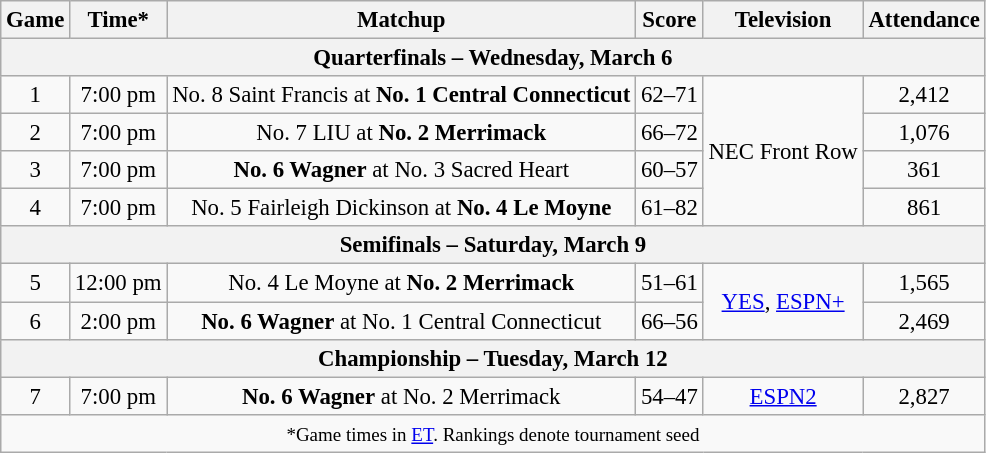<table class="wikitable" style="font-size: 95%;text-align:center">
<tr>
<th>Game</th>
<th>Time*</th>
<th>Matchup</th>
<th>Score</th>
<th>Television</th>
<th>Attendance</th>
</tr>
<tr>
<th colspan="6">Quarterfinals – Wednesday, March 6</th>
</tr>
<tr>
<td>1</td>
<td style="white-space: nowrap;">7:00 pm</td>
<td>No. 8 Saint Francis at <strong>No. 1 Central Connecticut</strong></td>
<td>62–71</td>
<td rowspan="4">NEC Front Row</td>
<td>2,412</td>
</tr>
<tr>
<td>2</td>
<td>7:00 pm</td>
<td>No. 7 LIU at <strong>No. 2 Merrimack </strong></td>
<td>66–72</td>
<td>1,076</td>
</tr>
<tr>
<td>3</td>
<td>7:00 pm</td>
<td><strong>No. 6 Wagner</strong> at No. 3 Sacred Heart</td>
<td>60–57</td>
<td>361</td>
</tr>
<tr>
<td>4</td>
<td>7:00 pm</td>
<td>No. 5 Fairleigh Dickinson at <strong>No. 4 Le Moyne</strong></td>
<td style="white-space: nowrap;">61–82</td>
<td>861</td>
</tr>
<tr>
<th colspan="6">Semifinals – Saturday, March 9</th>
</tr>
<tr>
<td>5</td>
<td>12:00 pm</td>
<td>No. 4 Le Moyne at <strong>No. 2 Merrimack</strong></td>
<td>51–61</td>
<td rowspan="2"><a href='#'>YES</a>, <a href='#'>ESPN+</a></td>
<td>1,565</td>
</tr>
<tr>
<td>6</td>
<td>2:00 pm</td>
<td><strong>No. 6 Wagner</strong> at No. 1 Central Connecticut</td>
<td>66–56</td>
<td>2,469</td>
</tr>
<tr>
<th colspan="6">Championship – Tuesday, March 12</th>
</tr>
<tr>
<td>7</td>
<td>7:00 pm</td>
<td><strong>No. 6 Wagner</strong> at No. 2 Merrimack</td>
<td>54–47</td>
<td><a href='#'>ESPN2</a></td>
<td>2,827</td>
</tr>
<tr>
<td colspan="6"><small>*Game times in <a href='#'>ET</a>. Rankings denote tournament seed</small></td>
</tr>
</table>
